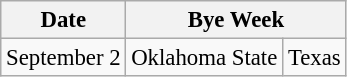<table class="wikitable" style="font-size:95%">
<tr>
<th>Date</th>
<th colspan="2">Bye Week</th>
</tr>
<tr>
<td>September 2</td>
<td>Oklahoma State</td>
<td>Texas</td>
</tr>
</table>
